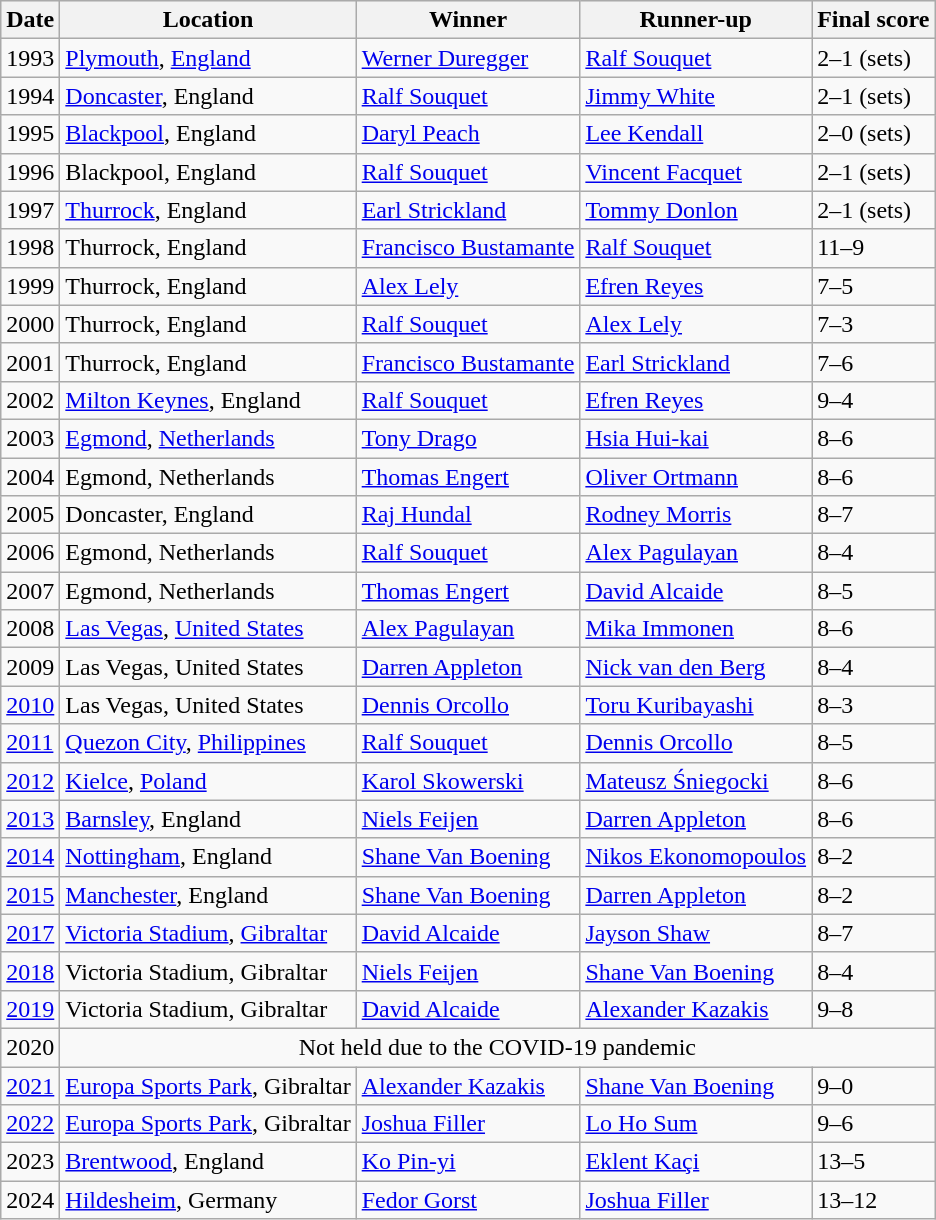<table class="wikitable sortable">
<tr bgcolor="#efefef">
<th>Date</th>
<th>Location</th>
<th>Winner</th>
<th>Runner-up</th>
<th>Final score</th>
</tr>
<tr>
<td>1993</td>
<td><a href='#'>Plymouth</a>, <a href='#'>England</a></td>
<td> <a href='#'>Werner Duregger</a></td>
<td> <a href='#'>Ralf Souquet</a></td>
<td>2–1 (sets)</td>
</tr>
<tr>
<td>1994</td>
<td><a href='#'>Doncaster</a>, England</td>
<td> <a href='#'>Ralf Souquet</a></td>
<td> <a href='#'>Jimmy White</a></td>
<td>2–1 (sets)</td>
</tr>
<tr>
<td>1995</td>
<td><a href='#'>Blackpool</a>, England</td>
<td> <a href='#'>Daryl Peach</a></td>
<td> <a href='#'>Lee Kendall</a></td>
<td>2–0 (sets)</td>
</tr>
<tr>
<td>1996</td>
<td>Blackpool, England</td>
<td> <a href='#'>Ralf Souquet</a> </td>
<td> <a href='#'>Vincent Facquet</a></td>
<td>2–1 (sets)</td>
</tr>
<tr>
<td>1997</td>
<td><a href='#'>Thurrock</a>, England</td>
<td> <a href='#'>Earl Strickland</a></td>
<td> <a href='#'>Tommy Donlon</a></td>
<td>2–1 (sets)</td>
</tr>
<tr>
<td>1998</td>
<td>Thurrock, England</td>
<td> <a href='#'>Francisco Bustamante</a></td>
<td> <a href='#'>Ralf Souquet</a></td>
<td>11–9</td>
</tr>
<tr>
<td>1999</td>
<td>Thurrock, England</td>
<td> <a href='#'>Alex Lely</a></td>
<td> <a href='#'>Efren Reyes</a></td>
<td>7–5</td>
</tr>
<tr>
<td>2000</td>
<td>Thurrock, England</td>
<td> <a href='#'>Ralf Souquet</a> </td>
<td> <a href='#'>Alex Lely</a></td>
<td>7–3</td>
</tr>
<tr>
<td>2001</td>
<td>Thurrock, England</td>
<td> <a href='#'>Francisco Bustamante</a> </td>
<td> <a href='#'>Earl Strickland</a></td>
<td>7–6</td>
</tr>
<tr>
<td>2002</td>
<td><a href='#'>Milton Keynes</a>, England</td>
<td> <a href='#'>Ralf Souquet</a> </td>
<td> <a href='#'>Efren Reyes</a></td>
<td>9–4</td>
</tr>
<tr>
<td>2003</td>
<td><a href='#'>Egmond</a>, <a href='#'>Netherlands</a></td>
<td> <a href='#'>Tony Drago</a></td>
<td> <a href='#'>Hsia Hui-kai</a></td>
<td>8–6</td>
</tr>
<tr>
<td>2004</td>
<td>Egmond, Netherlands</td>
<td> <a href='#'>Thomas Engert</a></td>
<td> <a href='#'>Oliver Ortmann</a></td>
<td>8–6</td>
</tr>
<tr>
<td>2005</td>
<td>Doncaster, England</td>
<td> <a href='#'>Raj Hundal</a></td>
<td> <a href='#'>Rodney Morris</a></td>
<td>8–7</td>
</tr>
<tr>
<td>2006</td>
<td>Egmond, Netherlands</td>
<td> <a href='#'>Ralf Souquet</a> </td>
<td> <a href='#'>Alex Pagulayan</a></td>
<td>8–4</td>
</tr>
<tr>
<td>2007</td>
<td>Egmond, Netherlands</td>
<td> <a href='#'>Thomas Engert</a> </td>
<td> <a href='#'>David Alcaide</a></td>
<td>8–5</td>
</tr>
<tr>
<td>2008</td>
<td><a href='#'>Las Vegas</a>, <a href='#'>United States</a></td>
<td> <a href='#'>Alex Pagulayan</a></td>
<td> <a href='#'>Mika Immonen</a></td>
<td>8–6</td>
</tr>
<tr>
<td>2009</td>
<td>Las Vegas, United States</td>
<td> <a href='#'>Darren Appleton</a></td>
<td> <a href='#'>Nick van den Berg</a></td>
<td>8–4</td>
</tr>
<tr>
<td><a href='#'>2010</a></td>
<td>Las Vegas, United States</td>
<td> <a href='#'>Dennis Orcollo</a></td>
<td> <a href='#'>Toru Kuribayashi</a></td>
<td>8–3</td>
</tr>
<tr>
<td><a href='#'>2011</a></td>
<td><a href='#'>Quezon City</a>, <a href='#'>Philippines</a></td>
<td> <a href='#'>Ralf Souquet</a> </td>
<td> <a href='#'>Dennis Orcollo</a></td>
<td>8–5</td>
</tr>
<tr>
<td><a href='#'>2012</a></td>
<td><a href='#'>Kielce</a>, <a href='#'>Poland</a></td>
<td> <a href='#'>Karol Skowerski</a></td>
<td> <a href='#'>Mateusz Śniegocki</a></td>
<td>8–6</td>
</tr>
<tr>
<td><a href='#'>2013</a></td>
<td><a href='#'>Barnsley</a>, England</td>
<td> <a href='#'>Niels Feijen</a></td>
<td> <a href='#'>Darren Appleton</a></td>
<td>8–6</td>
</tr>
<tr>
<td><a href='#'>2014</a></td>
<td><a href='#'>Nottingham</a>, England</td>
<td> <a href='#'>Shane Van Boening</a></td>
<td> <a href='#'>Nikos Ekonomopoulos</a></td>
<td>8–2</td>
</tr>
<tr>
<td><a href='#'>2015</a></td>
<td><a href='#'>Manchester</a>, England</td>
<td> <a href='#'>Shane Van Boening</a> </td>
<td> <a href='#'>Darren Appleton</a></td>
<td>8–2</td>
</tr>
<tr>
<td><a href='#'>2017</a></td>
<td><a href='#'>Victoria Stadium</a>, <a href='#'>Gibraltar</a></td>
<td> <a href='#'>David Alcaide</a></td>
<td> <a href='#'>Jayson Shaw</a></td>
<td>8–7</td>
</tr>
<tr>
<td><a href='#'>2018</a></td>
<td>Victoria Stadium, Gibraltar</td>
<td> <a href='#'>Niels Feijen</a> </td>
<td> <a href='#'>Shane Van Boening</a></td>
<td>8–4</td>
</tr>
<tr>
<td><a href='#'>2019</a></td>
<td>Victoria Stadium, Gibraltar</td>
<td> <a href='#'>David Alcaide</a> </td>
<td> <a href='#'>Alexander Kazakis</a></td>
<td>9–8</td>
</tr>
<tr>
<td>2020</td>
<td colspan="4" align="center">Not held due to the COVID-19 pandemic</td>
</tr>
<tr>
<td><a href='#'>2021</a></td>
<td><a href='#'>Europa Sports Park</a>, Gibraltar</td>
<td> <a href='#'>Alexander Kazakis</a></td>
<td> <a href='#'>Shane Van Boening</a></td>
<td>9–0</td>
</tr>
<tr>
<td><a href='#'>2022</a></td>
<td><a href='#'>Europa Sports Park</a>, Gibraltar</td>
<td> <a href='#'>Joshua Filler</a></td>
<td> <a href='#'>Lo Ho Sum</a></td>
<td>9–6</td>
</tr>
<tr>
<td>2023</td>
<td><a href='#'>Brentwood</a>, England</td>
<td> <a href='#'>Ko Pin-yi</a></td>
<td> <a href='#'>Eklent Kaçi</a></td>
<td>13–5</td>
</tr>
<tr>
<td>2024</td>
<td><a href='#'>Hildesheim</a>, Germany</td>
<td> <a href='#'>Fedor Gorst</a></td>
<td> <a href='#'>Joshua Filler</a></td>
<td>13–12</td>
</tr>
</table>
